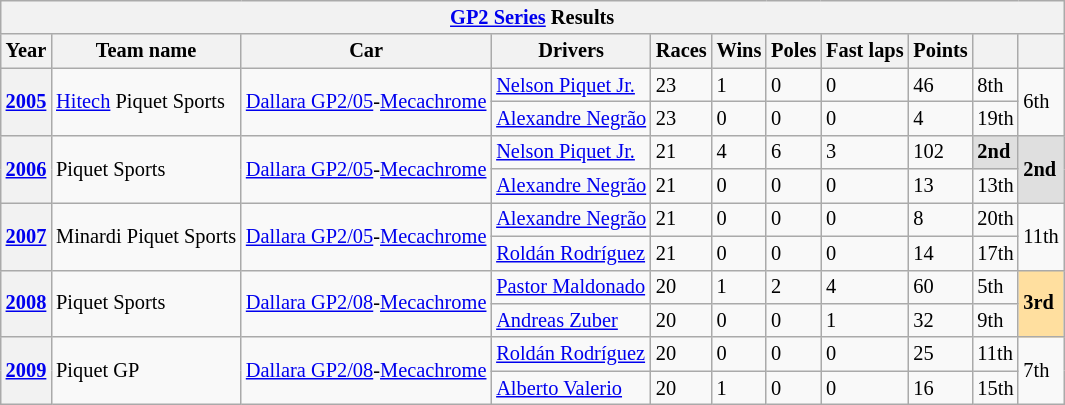<table class="wikitable" style="font-size:85%">
<tr>
<th colspan=11><a href='#'>GP2 Series</a> Results</th>
</tr>
<tr>
<th>Year</th>
<th>Team name</th>
<th>Car</th>
<th>Drivers</th>
<th>Races</th>
<th>Wins</th>
<th>Poles</th>
<th>Fast laps</th>
<th>Points</th>
<th></th>
<th></th>
</tr>
<tr>
<th rowspan=2><a href='#'>2005</a></th>
<td rowspan=2> <a href='#'>Hitech</a> Piquet Sports</td>
<td rowspan=2><a href='#'>Dallara GP2/05</a>-<a href='#'>Mecachrome</a></td>
<td> <a href='#'>Nelson Piquet Jr.</a></td>
<td>23</td>
<td>1</td>
<td>0</td>
<td>0</td>
<td>46</td>
<td>8th</td>
<td rowspan=2>6th</td>
</tr>
<tr>
<td> <a href='#'>Alexandre Negrão</a></td>
<td>23</td>
<td>0</td>
<td>0</td>
<td>0</td>
<td>4</td>
<td>19th</td>
</tr>
<tr>
<th rowspan=2><a href='#'>2006</a></th>
<td rowspan=2> Piquet Sports</td>
<td rowspan=2><a href='#'>Dallara GP2/05</a>-<a href='#'>Mecachrome</a></td>
<td> <a href='#'>Nelson Piquet Jr.</a></td>
<td>21</td>
<td>4</td>
<td>6</td>
<td>3</td>
<td>102</td>
<td bgcolor="#DFDFDF"><strong>2nd</strong></td>
<td rowspan=2 bgcolor="#DFDFDF"><strong>2nd</strong></td>
</tr>
<tr>
<td> <a href='#'>Alexandre Negrão</a></td>
<td>21</td>
<td>0</td>
<td>0</td>
<td>0</td>
<td>13</td>
<td>13th</td>
</tr>
<tr>
<th rowspan=2><a href='#'>2007</a></th>
<td rowspan=2> Minardi Piquet Sports</td>
<td rowspan=2><a href='#'>Dallara GP2/05</a>-<a href='#'>Mecachrome</a></td>
<td> <a href='#'>Alexandre Negrão</a></td>
<td>21</td>
<td>0</td>
<td>0</td>
<td>0</td>
<td>8</td>
<td>20th</td>
<td rowspan=2>11th</td>
</tr>
<tr>
<td> <a href='#'>Roldán Rodríguez</a></td>
<td>21</td>
<td>0</td>
<td>0</td>
<td>0</td>
<td>14</td>
<td>17th</td>
</tr>
<tr>
<th rowspan=2><a href='#'>2008</a></th>
<td rowspan=2> Piquet Sports</td>
<td rowspan=2><a href='#'>Dallara GP2/08</a>-<a href='#'>Mecachrome</a></td>
<td> <a href='#'>Pastor Maldonado</a></td>
<td>20</td>
<td>1</td>
<td>2</td>
<td>4</td>
<td>60</td>
<td>5th</td>
<td rowspan=2 bgcolor="#FFDF9F"><strong>3rd</strong></td>
</tr>
<tr>
<td> <a href='#'>Andreas Zuber</a></td>
<td>20</td>
<td>0</td>
<td>0</td>
<td>1</td>
<td>32</td>
<td>9th</td>
</tr>
<tr>
<th rowspan=2><a href='#'>2009</a></th>
<td rowspan=2> Piquet GP</td>
<td rowspan=2><a href='#'>Dallara GP2/08</a>-<a href='#'>Mecachrome</a></td>
<td> <a href='#'>Roldán Rodríguez</a></td>
<td>20</td>
<td>0</td>
<td>0</td>
<td>0</td>
<td>25</td>
<td>11th</td>
<td rowspan=2>7th</td>
</tr>
<tr>
<td> <a href='#'>Alberto Valerio</a></td>
<td>20</td>
<td>1</td>
<td>0</td>
<td>0</td>
<td>16</td>
<td>15th</td>
</tr>
</table>
